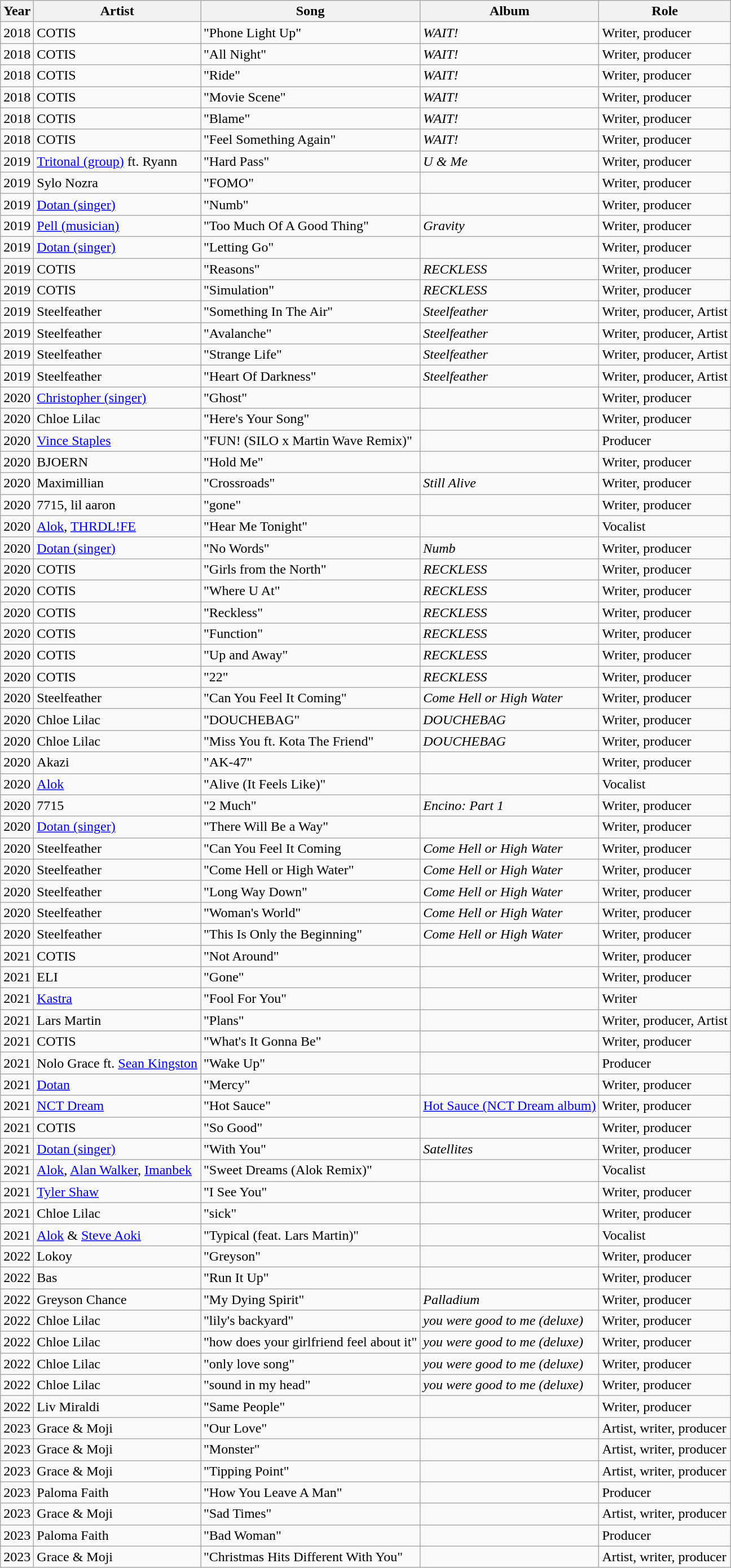<table class="wikitable sortable">
<tr>
<th>Year</th>
<th>Artist</th>
<th>Song</th>
<th>Album</th>
<th>Role</th>
</tr>
<tr>
<td>2018</td>
<td>COTIS</td>
<td>"Phone Light Up"</td>
<td><em>WAIT!</em></td>
<td>Writer, producer</td>
</tr>
<tr>
<td>2018</td>
<td>COTIS</td>
<td>"All Night"</td>
<td><em>WAIT!</em></td>
<td>Writer, producer</td>
</tr>
<tr>
<td>2018</td>
<td>COTIS</td>
<td>"Ride"</td>
<td><em>WAIT!</em></td>
<td>Writer, producer</td>
</tr>
<tr>
<td>2018</td>
<td>COTIS</td>
<td>"Movie Scene"</td>
<td><em>WAIT!</em></td>
<td>Writer, producer</td>
</tr>
<tr>
<td>2018</td>
<td>COTIS</td>
<td>"Blame"</td>
<td><em>WAIT!</em></td>
<td>Writer, producer</td>
</tr>
<tr>
<td>2018</td>
<td>COTIS</td>
<td>"Feel Something Again"</td>
<td><em>WAIT!</em></td>
<td>Writer, producer</td>
</tr>
<tr>
<td>2019</td>
<td><a href='#'>Tritonal (group)</a> ft. Ryann</td>
<td>"Hard Pass"</td>
<td><em>U & Me</em></td>
<td>Writer, producer</td>
</tr>
<tr>
<td>2019</td>
<td>Sylo Nozra</td>
<td>"FOMO"</td>
<td></td>
<td>Writer, producer</td>
</tr>
<tr>
<td>2019</td>
<td><a href='#'>Dotan (singer)</a></td>
<td>"Numb"</td>
<td></td>
<td>Writer, producer</td>
</tr>
<tr>
<td>2019</td>
<td><a href='#'>Pell (musician)</a></td>
<td>"Too Much Of A Good Thing"</td>
<td><em>Gravity</em></td>
<td>Writer, producer</td>
</tr>
<tr>
<td>2019</td>
<td><a href='#'>Dotan (singer)</a></td>
<td>"Letting Go"</td>
<td></td>
<td>Writer, producer</td>
</tr>
<tr>
<td>2019</td>
<td>COTIS</td>
<td>"Reasons"</td>
<td><em>RECKLESS</em></td>
<td>Writer, producer</td>
</tr>
<tr>
<td>2019</td>
<td>COTIS</td>
<td>"Simulation"</td>
<td><em>RECKLESS</em></td>
<td>Writer, producer</td>
</tr>
<tr>
<td>2019</td>
<td>Steelfeather</td>
<td>"Something In The Air"</td>
<td><em>Steelfeather</em></td>
<td>Writer, producer, Artist</td>
</tr>
<tr>
<td>2019</td>
<td>Steelfeather</td>
<td>"Avalanche"</td>
<td><em>Steelfeather</em></td>
<td>Writer, producer, Artist</td>
</tr>
<tr>
<td>2019</td>
<td>Steelfeather</td>
<td>"Strange Life"</td>
<td><em>Steelfeather</em></td>
<td>Writer, producer, Artist</td>
</tr>
<tr>
<td>2019</td>
<td>Steelfeather</td>
<td>"Heart Of Darkness"</td>
<td><em>Steelfeather</em></td>
<td>Writer, producer, Artist</td>
</tr>
<tr>
<td>2020</td>
<td><a href='#'>Christopher (singer)</a></td>
<td>"Ghost"</td>
<td></td>
<td>Writer, producer</td>
</tr>
<tr>
<td>2020</td>
<td>Chloe Lilac</td>
<td>"Here's Your Song"</td>
<td></td>
<td>Writer, producer</td>
</tr>
<tr>
<td>2020</td>
<td><a href='#'>Vince Staples</a></td>
<td>"FUN! (SILO x Martin Wave Remix)"</td>
<td></td>
<td>Producer</td>
</tr>
<tr>
<td>2020</td>
<td>BJOERN</td>
<td>"Hold Me"</td>
<td></td>
<td>Writer, producer</td>
</tr>
<tr>
<td>2020</td>
<td>Maximillian</td>
<td>"Crossroads"</td>
<td><em>Still Alive</em></td>
<td>Writer, producer</td>
</tr>
<tr>
<td>2020</td>
<td>7715, lil aaron</td>
<td>"gone"</td>
<td></td>
<td>Writer, producer</td>
</tr>
<tr>
<td>2020</td>
<td><a href='#'>Alok</a>, <a href='#'>THRDL!FE</a></td>
<td>"Hear Me Tonight"</td>
<td></td>
<td>Vocalist</td>
</tr>
<tr>
<td>2020</td>
<td><a href='#'>Dotan (singer)</a></td>
<td>"No Words"</td>
<td><em>Numb</em></td>
<td>Writer, producer</td>
</tr>
<tr>
<td>2020</td>
<td>COTIS</td>
<td>"Girls from the North"</td>
<td><em>RECKLESS</em></td>
<td>Writer, producer</td>
</tr>
<tr>
<td>2020</td>
<td>COTIS</td>
<td>"Where U At"</td>
<td><em>RECKLESS</em></td>
<td>Writer, producer</td>
</tr>
<tr>
<td>2020</td>
<td>COTIS</td>
<td>"Reckless"</td>
<td><em>RECKLESS</em></td>
<td>Writer, producer</td>
</tr>
<tr>
<td>2020</td>
<td>COTIS</td>
<td>"Function"</td>
<td><em>RECKLESS</em></td>
<td>Writer, producer</td>
</tr>
<tr>
<td>2020</td>
<td>COTIS</td>
<td>"Up and Away"</td>
<td><em>RECKLESS</em></td>
<td>Writer, producer</td>
</tr>
<tr>
<td>2020</td>
<td>COTIS</td>
<td>"22"</td>
<td><em>RECKLESS</em></td>
<td>Writer, producer</td>
</tr>
<tr>
<td>2020</td>
<td>Steelfeather</td>
<td>"Can You Feel It Coming"</td>
<td><em>Come Hell or High Water</em></td>
<td>Writer, producer</td>
</tr>
<tr>
<td>2020</td>
<td>Chloe Lilac</td>
<td>"DOUCHEBAG"</td>
<td><em>DOUCHEBAG</em></td>
<td>Writer, producer</td>
</tr>
<tr>
<td>2020</td>
<td>Chloe Lilac</td>
<td>"Miss You ft. Kota The Friend"</td>
<td><em>DOUCHEBAG</em></td>
<td>Writer, producer</td>
</tr>
<tr>
<td>2020</td>
<td>Akazi</td>
<td>"AK-47"</td>
<td></td>
<td>Writer, producer</td>
</tr>
<tr>
<td>2020</td>
<td><a href='#'>Alok</a></td>
<td>"Alive (It Feels Like)"</td>
<td></td>
<td>Vocalist</td>
</tr>
<tr>
<td>2020</td>
<td>7715</td>
<td>"2 Much"</td>
<td><em>Encino: Part 1</em></td>
<td>Writer, producer</td>
</tr>
<tr>
<td>2020</td>
<td><a href='#'>Dotan (singer)</a></td>
<td>"There Will Be a Way"</td>
<td></td>
<td>Writer, producer</td>
</tr>
<tr>
<td>2020</td>
<td>Steelfeather</td>
<td>"Can You Feel It Coming</td>
<td><em>Come Hell or High Water</em></td>
<td>Writer, producer</td>
</tr>
<tr>
<td>2020</td>
<td>Steelfeather</td>
<td>"Come Hell or High Water"</td>
<td><em>Come Hell or High Water</em></td>
<td>Writer, producer</td>
</tr>
<tr>
<td>2020</td>
<td>Steelfeather</td>
<td>"Long Way Down"</td>
<td><em>Come Hell or High Water</em></td>
<td>Writer, producer</td>
</tr>
<tr>
<td>2020</td>
<td>Steelfeather</td>
<td>"Woman's World"</td>
<td><em>Come Hell or High Water</em></td>
<td>Writer, producer</td>
</tr>
<tr>
<td>2020</td>
<td>Steelfeather</td>
<td>"This Is Only the Beginning"</td>
<td><em>Come Hell or High Water</em></td>
<td>Writer, producer</td>
</tr>
<tr>
<td>2021</td>
<td>COTIS</td>
<td>"Not Around"</td>
<td></td>
<td>Writer, producer</td>
</tr>
<tr>
<td>2021</td>
<td>ELI</td>
<td>"Gone"</td>
<td></td>
<td>Writer, producer</td>
</tr>
<tr>
<td>2021</td>
<td><a href='#'>Kastra</a></td>
<td>"Fool For You"</td>
<td></td>
<td>Writer</td>
</tr>
<tr>
<td>2021</td>
<td>Lars Martin</td>
<td>"Plans"</td>
<td></td>
<td>Writer, producer, Artist</td>
</tr>
<tr>
<td>2021</td>
<td>COTIS</td>
<td>"What's It Gonna Be"</td>
<td></td>
<td>Writer, producer</td>
</tr>
<tr>
<td>2021</td>
<td>Nolo Grace ft. <a href='#'>Sean Kingston</a></td>
<td>"Wake Up"</td>
<td></td>
<td>Producer</td>
</tr>
<tr>
<td>2021</td>
<td><a href='#'>Dotan</a></td>
<td>"Mercy"</td>
<td></td>
<td>Writer, producer</td>
</tr>
<tr>
<td>2021</td>
<td><a href='#'>NCT Dream</a></td>
<td>"Hot Sauce"</td>
<td><a href='#'>Hot Sauce (NCT Dream album)</a></td>
<td>Writer, producer</td>
</tr>
<tr>
<td>2021</td>
<td>COTIS</td>
<td>"So Good"</td>
<td></td>
<td>Writer, producer</td>
</tr>
<tr>
<td>2021</td>
<td><a href='#'>Dotan (singer)</a></td>
<td>"With You"</td>
<td><em>Satellites</em></td>
<td>Writer, producer</td>
</tr>
<tr>
<td>2021</td>
<td><a href='#'>Alok</a>, <a href='#'>Alan Walker</a>, <a href='#'>Imanbek</a></td>
<td>"Sweet Dreams (Alok Remix)"</td>
<td></td>
<td>Vocalist</td>
</tr>
<tr>
<td>2021</td>
<td><a href='#'>Tyler Shaw</a></td>
<td>"I See You"</td>
<td></td>
<td>Writer, producer</td>
</tr>
<tr>
<td>2021</td>
<td>Chloe Lilac</td>
<td>"sick"</td>
<td></td>
<td>Writer, producer</td>
</tr>
<tr>
<td>2021</td>
<td><a href='#'>Alok</a> & <a href='#'>Steve Aoki</a></td>
<td>"Typical (feat. Lars Martin)"</td>
<td></td>
<td>Vocalist</td>
</tr>
<tr>
<td>2022</td>
<td>Lokoy</td>
<td>"Greyson"</td>
<td></td>
<td>Writer, producer</td>
</tr>
<tr>
<td>2022</td>
<td>Bas</td>
<td>"Run It Up"</td>
<td></td>
<td>Writer, producer</td>
</tr>
<tr>
<td>2022</td>
<td>Greyson Chance</td>
<td>"My Dying Spirit"</td>
<td><em>Palladium</em></td>
<td>Writer, producer</td>
</tr>
<tr>
<td>2022</td>
<td>Chloe Lilac</td>
<td>"lily's backyard"</td>
<td><em>you were good to me (deluxe)</em></td>
<td>Writer, producer</td>
</tr>
<tr>
<td>2022</td>
<td>Chloe Lilac</td>
<td>"how does your girlfriend feel about it"</td>
<td><em>you were good to me (deluxe)</em></td>
<td>Writer, producer</td>
</tr>
<tr>
<td>2022</td>
<td>Chloe Lilac</td>
<td>"only love song"</td>
<td><em>you were good to me (deluxe)</em></td>
<td>Writer, producer</td>
</tr>
<tr>
<td>2022</td>
<td>Chloe Lilac</td>
<td>"sound in my head"</td>
<td><em>you were good to me (deluxe)</em></td>
<td>Writer, producer</td>
</tr>
<tr>
<td>2022</td>
<td>Liv Miraldi</td>
<td>"Same People"</td>
<td></td>
<td>Writer, producer</td>
</tr>
<tr>
<td>2023</td>
<td>Grace & Moji</td>
<td>"Our Love"</td>
<td></td>
<td>Artist, writer, producer</td>
</tr>
<tr>
<td>2023</td>
<td>Grace & Moji</td>
<td>"Monster"</td>
<td></td>
<td>Artist, writer, producer</td>
</tr>
<tr>
<td>2023</td>
<td>Grace & Moji</td>
<td>"Tipping Point"</td>
<td></td>
<td>Artist, writer, producer</td>
</tr>
<tr>
<td>2023</td>
<td>Paloma Faith</td>
<td>"How You Leave A Man"</td>
<td></td>
<td>Producer</td>
</tr>
<tr>
<td>2023</td>
<td>Grace & Moji</td>
<td>"Sad Times"</td>
<td></td>
<td>Artist, writer, producer</td>
</tr>
<tr>
<td>2023</td>
<td>Paloma Faith</td>
<td>"Bad Woman"</td>
<td></td>
<td>Producer</td>
</tr>
<tr>
<td>2023</td>
<td>Grace & Moji</td>
<td>"Christmas Hits Different With You"</td>
<td></td>
<td>Artist, writer, producer</td>
</tr>
</table>
